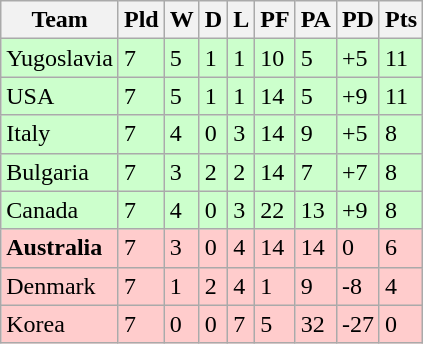<table class="wikitable">
<tr>
<th>Team</th>
<th>Pld</th>
<th>W</th>
<th>D</th>
<th>L</th>
<th>PF</th>
<th>PA</th>
<th>PD</th>
<th>Pts</th>
</tr>
<tr style="background-color:#ccffcc">
<td> Yugoslavia</td>
<td>7</td>
<td>5</td>
<td>1</td>
<td>1</td>
<td>10</td>
<td>5</td>
<td>+5</td>
<td>11</td>
</tr>
<tr style="background-color:#ccffcc">
<td> USA</td>
<td>7</td>
<td>5</td>
<td>1</td>
<td>1</td>
<td>14</td>
<td>5</td>
<td>+9</td>
<td>11</td>
</tr>
<tr style="background-color:#ccffcc">
<td> Italy</td>
<td>7</td>
<td>4</td>
<td>0</td>
<td>3</td>
<td>14</td>
<td>9</td>
<td>+5</td>
<td>8</td>
</tr>
<tr style="background-color:#ccffcc">
<td> Bulgaria</td>
<td>7</td>
<td>3</td>
<td>2</td>
<td>2</td>
<td>14</td>
<td>7</td>
<td>+7</td>
<td>8</td>
</tr>
<tr style="background-color:#ccffcc">
<td> Canada</td>
<td>7</td>
<td>4</td>
<td>0</td>
<td>3</td>
<td>22</td>
<td>13</td>
<td>+9</td>
<td>8</td>
</tr>
<tr style="background-color:#ffcccc">
<td> <strong>Australia</strong></td>
<td>7</td>
<td>3</td>
<td>0</td>
<td>4</td>
<td>14</td>
<td>14</td>
<td>0</td>
<td>6</td>
</tr>
<tr style="background-color:#ffcccc">
<td> Denmark</td>
<td>7</td>
<td>1</td>
<td>2</td>
<td>4</td>
<td>1</td>
<td>9</td>
<td>-8</td>
<td>4</td>
</tr>
<tr style="background-color:#ffcccc">
<td> Korea</td>
<td>7</td>
<td>0</td>
<td>0</td>
<td>7</td>
<td>5</td>
<td>32</td>
<td>-27</td>
<td>0</td>
</tr>
</table>
